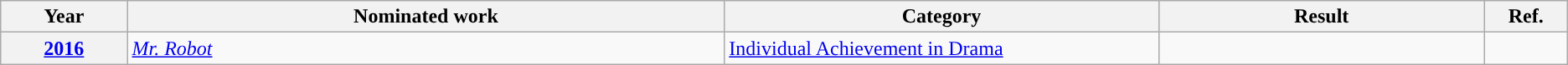<table class="wikitable">
<tr>
<th width=2%>Year</th>
<th width=11%>Nominated work</th>
<th width=8%>Category</th>
<th width=6%>Result</th>
<th width=1%>Ref.</th>
</tr>
<tr>
<th scope=row><a href='#'>2016</a></th>
<td><em><a href='#'>Mr. Robot</a></em></td>
<td><a href='#'>Individual Achievement in Drama</a></td>
<td></td>
<td style="text-align:center;"></td>
</tr>
</table>
